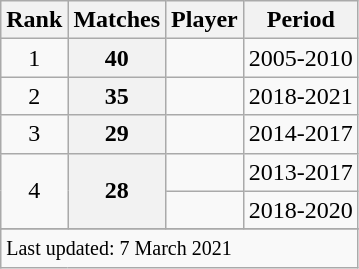<table class="wikitable plainrowheaders sortable">
<tr>
<th scope=col>Rank</th>
<th scope=col>Matches</th>
<th scope=col>Player</th>
<th scope=col>Period</th>
</tr>
<tr>
<td align=center>1</td>
<th scope=row style=text-align:center;>40</th>
<td></td>
<td>2005-2010</td>
</tr>
<tr>
<td align=center>2</td>
<th scope=row style=text-align:center;>35</th>
<td></td>
<td>2018-2021</td>
</tr>
<tr>
<td align=center>3</td>
<th scope=row style=text-align:center;>29</th>
<td></td>
<td>2014-2017</td>
</tr>
<tr>
<td align=center rowspan=2>4</td>
<th scope=row style=text-align:center; rowspan=2>28</th>
<td></td>
<td>2013-2017</td>
</tr>
<tr>
<td></td>
<td>2018-2020</td>
</tr>
<tr>
</tr>
<tr class=sortbottom>
<td colspan=4><small>Last updated: 7 March 2021</small></td>
</tr>
</table>
